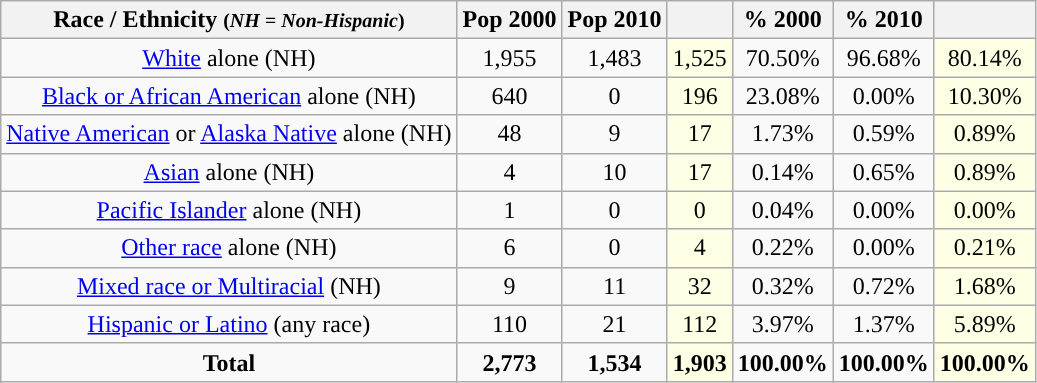<table class="wikitable" style="text-align:center;">
<tr>
<th>Race / Ethnicity <small>(<em>NH = Non-Hispanic</em>)</small></th>
<th>Pop 2000</th>
<th>Pop 2010</th>
<th></th>
<th>% 2000</th>
<th>% 2010</th>
<th></th>
</tr>
<tr>
<td><a href='#'>White</a> alone (NH)</td>
<td>1,955</td>
<td>1,483</td>
<td style='background: #ffffe6;'>1,525</td>
<td>70.50%</td>
<td>96.68%</td>
<td style='background: #ffffe6;'>80.14%</td>
</tr>
<tr>
<td><a href='#'>Black or African American</a> alone (NH)</td>
<td>640</td>
<td>0</td>
<td style='background: #ffffe6;'>196</td>
<td>23.08%</td>
<td>0.00%</td>
<td style='background: #ffffe6;'>10.30%</td>
</tr>
<tr>
<td><a href='#'>Native American</a> or <a href='#'>Alaska Native</a> alone (NH)</td>
<td>48</td>
<td>9</td>
<td style='background: #ffffe6;'>17</td>
<td>1.73%</td>
<td>0.59%</td>
<td style='background: #ffffe6;'>0.89%</td>
</tr>
<tr>
<td><a href='#'>Asian</a> alone (NH)</td>
<td>4</td>
<td>10</td>
<td style='background: #ffffe6;'>17</td>
<td>0.14%</td>
<td>0.65%</td>
<td style='background: #ffffe6;'>0.89%</td>
</tr>
<tr>
<td><a href='#'>Pacific Islander</a> alone (NH)</td>
<td>1</td>
<td>0</td>
<td style='background: #ffffe6;'>0</td>
<td>0.04%</td>
<td>0.00%</td>
<td style='background: #ffffe6;'>0.00%</td>
</tr>
<tr>
<td><a href='#'>Other race</a> alone (NH)</td>
<td>6</td>
<td>0</td>
<td style='background: #ffffe6;'>4</td>
<td>0.22%</td>
<td>0.00%</td>
<td style='background: #ffffe6;'>0.21%</td>
</tr>
<tr>
<td><a href='#'>Mixed race or Multiracial</a> (NH)</td>
<td>9</td>
<td>11</td>
<td style='background: #ffffe6;'>32</td>
<td>0.32%</td>
<td>0.72%</td>
<td style='background: #ffffe6;'>1.68%</td>
</tr>
<tr>
<td><a href='#'>Hispanic or Latino</a> (any race)</td>
<td>110</td>
<td>21</td>
<td style='background: #ffffe6;'>112</td>
<td>3.97%</td>
<td>1.37%</td>
<td style='background: #ffffe6;'>5.89%</td>
</tr>
<tr>
<td><strong>Total</strong></td>
<td><strong>2,773</strong></td>
<td><strong>1,534</strong></td>
<td style='background: #ffffe6;'><strong>1,903</strong></td>
<td><strong>100.00%</strong></td>
<td><strong>100.00%</strong></td>
<td style='background: #ffffe6;'><strong>100.00%</strong></td>
</tr>
</table>
